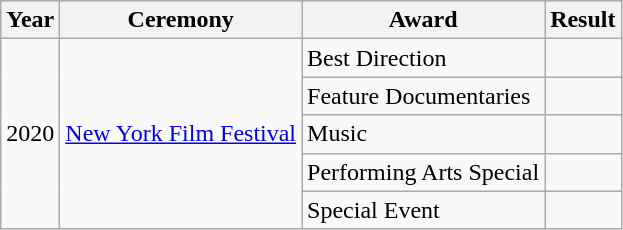<table class="wikitable">
<tr>
<th>Year</th>
<th>Ceremony</th>
<th>Award</th>
<th>Result</th>
</tr>
<tr>
<td rowspan="5">2020</td>
<td rowspan="5"><a href='#'>New York Film Festival</a></td>
<td>Best Direction</td>
<td></td>
</tr>
<tr>
<td>Feature Documentaries</td>
<td></td>
</tr>
<tr>
<td>Music</td>
<td></td>
</tr>
<tr>
<td>Performing Arts Special</td>
<td></td>
</tr>
<tr>
<td>Special Event</td>
<td></td>
</tr>
</table>
